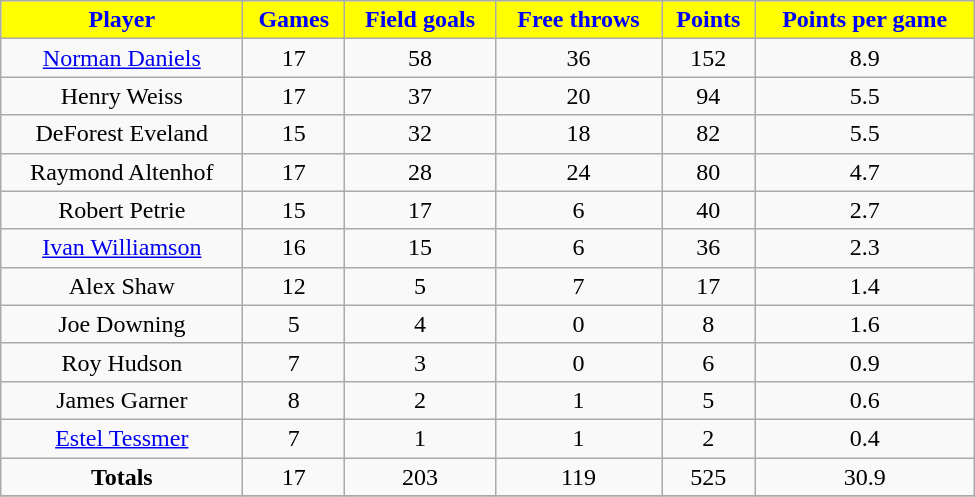<table class="wikitable" width="650">
<tr align="center"  style="background:yellow;color:blue;">
<td><strong>Player</strong></td>
<td><strong>Games</strong></td>
<td><strong>Field goals</strong></td>
<td><strong>Free throws</strong></td>
<td><strong>Points</strong></td>
<td><strong>Points per game</strong></td>
</tr>
<tr align="center" bgcolor="">
<td><a href='#'>Norman Daniels</a></td>
<td>17</td>
<td>58</td>
<td>36</td>
<td>152</td>
<td>8.9</td>
</tr>
<tr align="center" bgcolor="">
<td>Henry Weiss</td>
<td>17</td>
<td>37</td>
<td>20</td>
<td>94</td>
<td>5.5</td>
</tr>
<tr align="center" bgcolor="">
<td>DeForest Eveland</td>
<td>15</td>
<td>32</td>
<td>18</td>
<td>82</td>
<td>5.5</td>
</tr>
<tr align="center" bgcolor="">
<td>Raymond Altenhof</td>
<td>17</td>
<td>28</td>
<td>24</td>
<td>80</td>
<td>4.7</td>
</tr>
<tr align="center" bgcolor="">
<td>Robert Petrie</td>
<td>15</td>
<td>17</td>
<td>6</td>
<td>40</td>
<td>2.7</td>
</tr>
<tr align="center" bgcolor="">
<td><a href='#'>Ivan Williamson</a></td>
<td>16</td>
<td>15</td>
<td>6</td>
<td>36</td>
<td>2.3</td>
</tr>
<tr align="center" bgcolor="">
<td>Alex Shaw</td>
<td>12</td>
<td>5</td>
<td>7</td>
<td>17</td>
<td>1.4</td>
</tr>
<tr align="center" bgcolor="">
<td>Joe Downing</td>
<td>5</td>
<td>4</td>
<td>0</td>
<td>8</td>
<td>1.6</td>
</tr>
<tr align="center" bgcolor="">
<td>Roy Hudson</td>
<td>7</td>
<td>3</td>
<td>0</td>
<td>6</td>
<td>0.9</td>
</tr>
<tr align="center" bgcolor="">
<td>James Garner</td>
<td>8</td>
<td>2</td>
<td>1</td>
<td>5</td>
<td>0.6</td>
</tr>
<tr align="center" bgcolor="">
<td><a href='#'>Estel Tessmer</a></td>
<td>7</td>
<td>1</td>
<td>1</td>
<td>2</td>
<td>0.4</td>
</tr>
<tr align="center" bgcolor="">
<td><strong>Totals</strong></td>
<td>17</td>
<td>203</td>
<td>119</td>
<td>525</td>
<td>30.9</td>
</tr>
<tr align="center" bgcolor="">
</tr>
</table>
